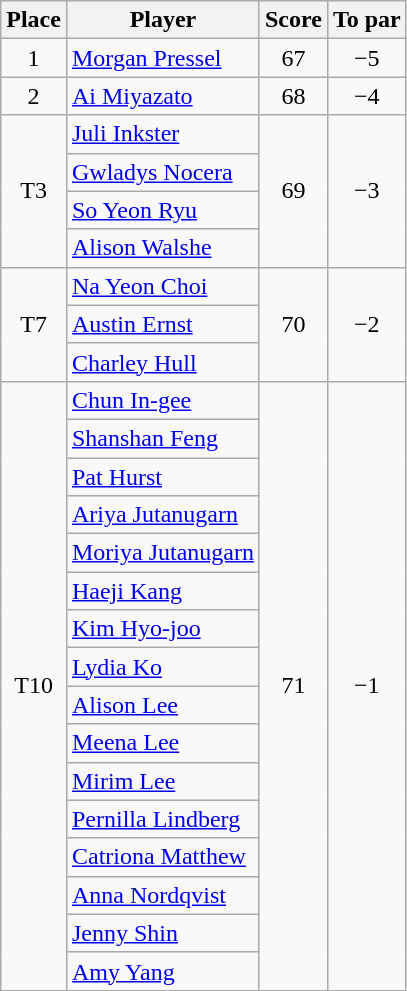<table class="wikitable">
<tr>
<th>Place</th>
<th>Player</th>
<th>Score</th>
<th>To par</th>
</tr>
<tr>
<td align=center>1</td>
<td> <a href='#'>Morgan Pressel</a></td>
<td align=center>67</td>
<td align=center>−5</td>
</tr>
<tr>
<td align=center>2</td>
<td> <a href='#'>Ai Miyazato</a></td>
<td align=center>68</td>
<td align=center>−4</td>
</tr>
<tr>
<td rowspan=4 align=center>T3</td>
<td> <a href='#'>Juli Inkster</a></td>
<td rowspan=4 align=center>69</td>
<td rowspan=4 align=center>−3</td>
</tr>
<tr>
<td> <a href='#'>Gwladys Nocera</a></td>
</tr>
<tr>
<td> <a href='#'>So Yeon Ryu</a></td>
</tr>
<tr>
<td> <a href='#'>Alison Walshe</a></td>
</tr>
<tr>
<td rowspan=3 align=center>T7</td>
<td> <a href='#'>Na Yeon Choi</a></td>
<td rowspan=3 align=center>70</td>
<td rowspan=3 align=center>−2</td>
</tr>
<tr>
<td> <a href='#'>Austin Ernst</a></td>
</tr>
<tr>
<td> <a href='#'>Charley Hull</a></td>
</tr>
<tr>
<td rowspan=16 align=center>T10</td>
<td> <a href='#'>Chun In-gee</a></td>
<td rowspan=16 align=center>71</td>
<td rowspan=16 align=center>−1</td>
</tr>
<tr>
<td> <a href='#'>Shanshan Feng</a></td>
</tr>
<tr>
<td> <a href='#'>Pat Hurst</a></td>
</tr>
<tr>
<td> <a href='#'>Ariya Jutanugarn</a></td>
</tr>
<tr>
<td> <a href='#'>Moriya Jutanugarn</a></td>
</tr>
<tr>
<td> <a href='#'>Haeji Kang</a></td>
</tr>
<tr>
<td> <a href='#'>Kim Hyo-joo</a></td>
</tr>
<tr>
<td> <a href='#'>Lydia Ko</a></td>
</tr>
<tr>
<td> <a href='#'>Alison Lee</a></td>
</tr>
<tr>
<td> <a href='#'>Meena Lee</a></td>
</tr>
<tr>
<td> <a href='#'>Mirim Lee</a></td>
</tr>
<tr>
<td> <a href='#'>Pernilla Lindberg</a></td>
</tr>
<tr>
<td> <a href='#'>Catriona Matthew</a></td>
</tr>
<tr>
<td> <a href='#'>Anna Nordqvist</a></td>
</tr>
<tr>
<td> <a href='#'>Jenny Shin</a></td>
</tr>
<tr>
<td> <a href='#'>Amy Yang</a></td>
</tr>
</table>
